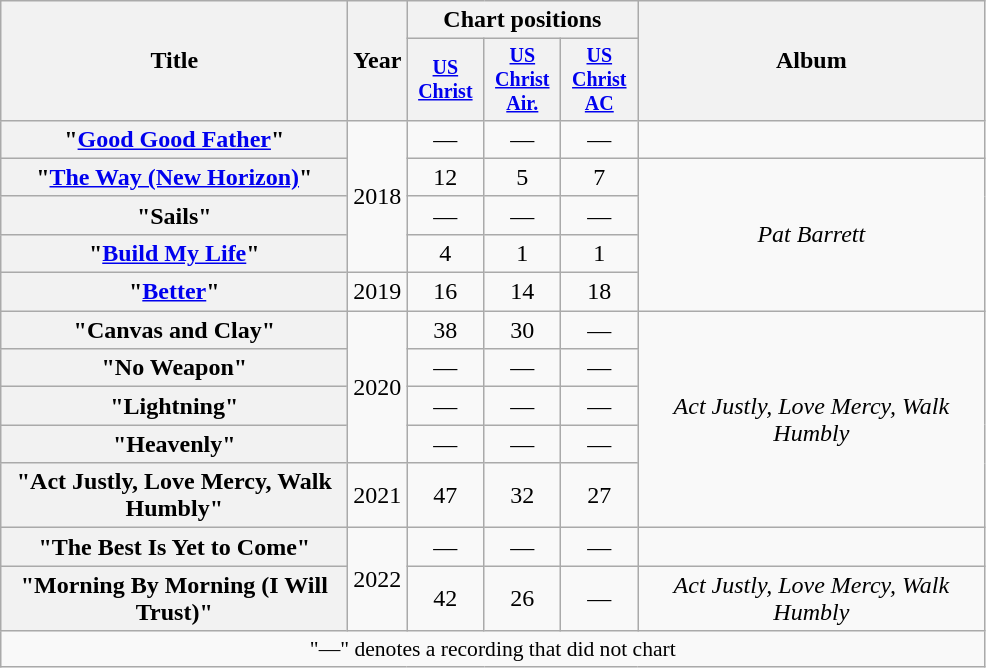<table class="wikitable plainrowheaders" style="text-align:center;">
<tr>
<th rowspan="2" style="width:14em;">Title</th>
<th rowspan="2">Year</th>
<th colspan="3">Chart positions</th>
<th rowspan="2" style="width:14em;">Album</th>
</tr>
<tr style="font-size:smaller;">
<th width="45"><a href='#'>US<br>Christ</a></th>
<th width="45"><a href='#'>US<br>Christ Air.</a></th>
<th width="45"><a href='#'>US<br>Christ AC</a></th>
</tr>
<tr>
<th scope="row">"<a href='#'>Good Good Father</a>"<br></th>
<td rowspan="4">2018</td>
<td>—</td>
<td>—</td>
<td>—</td>
<td></td>
</tr>
<tr>
<th scope="row">"<a href='#'>The Way (New Horizon)</a>"</th>
<td>12<br></td>
<td>5<br></td>
<td>7<br></td>
<td rowspan="4"><em>Pat Barrett</em></td>
</tr>
<tr>
<th scope="row">"Sails"<br></th>
<td>—</td>
<td>—</td>
<td>—</td>
</tr>
<tr>
<th scope="row">"<a href='#'>Build My Life</a>"</th>
<td>4<br></td>
<td>1<br></td>
<td>1<br></td>
</tr>
<tr>
<th scope="row">"<a href='#'>Better</a>"</th>
<td>2019</td>
<td>16<br></td>
<td>14<br></td>
<td>18<br></td>
</tr>
<tr>
<th scope="row">"Canvas and Clay"</th>
<td rowspan="4">2020</td>
<td>38<br></td>
<td>30<br></td>
<td>—</td>
<td rowspan="5"><em>Act Justly, Love Mercy, Walk Humbly</em></td>
</tr>
<tr>
<th scope="row">"No Weapon"</th>
<td>—</td>
<td>—</td>
<td>—</td>
</tr>
<tr>
<th scope="row">"Lightning"<br></th>
<td>—</td>
<td>—</td>
<td>—</td>
</tr>
<tr>
<th scope="row">"Heavenly"</th>
<td>—</td>
<td>—</td>
<td>—</td>
</tr>
<tr>
<th scope="row">"Act Justly, Love Mercy, Walk Humbly"</th>
<td>2021</td>
<td>47<br></td>
<td>32<br></td>
<td>27<br></td>
</tr>
<tr>
<th scope="row">"The Best Is Yet to Come"<br></th>
<td rowspan="2">2022</td>
<td>—</td>
<td>—</td>
<td>—</td>
<td></td>
</tr>
<tr>
<th scope="row">"Morning By Morning (I Will Trust)"</th>
<td>42<br></td>
<td>26<br></td>
<td>—</td>
<td><em>Act Justly, Love Mercy, Walk Humbly</em></td>
</tr>
<tr>
<td colspan="6" style="font-size:90%">"—" denotes a recording that did not chart</td>
</tr>
</table>
